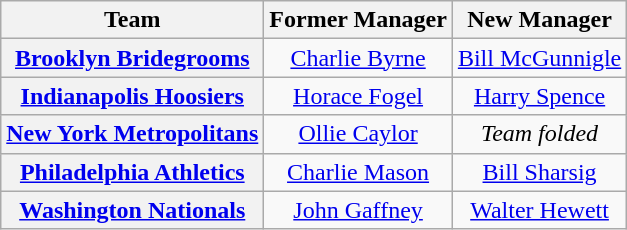<table class="wikitable plainrowheaders" style="text-align:center;">
<tr>
<th scope="col">Team</th>
<th scope="col">Former Manager</th>
<th scope="col">New Manager</th>
</tr>
<tr>
<th scope="row" style="text-align:center;"><a href='#'>Brooklyn Bridegrooms</a></th>
<td><a href='#'>Charlie Byrne</a></td>
<td><a href='#'>Bill McGunnigle</a></td>
</tr>
<tr>
<th scope="row" style="text-align:center;"><a href='#'>Indianapolis Hoosiers</a></th>
<td><a href='#'>Horace Fogel</a></td>
<td><a href='#'>Harry Spence</a></td>
</tr>
<tr>
<th scope="row" style="text-align:center;"><a href='#'>New York Metropolitans</a></th>
<td><a href='#'>Ollie Caylor</a></td>
<td><em>Team folded</em></td>
</tr>
<tr>
<th scope="row" style="text-align:center;"><a href='#'>Philadelphia Athletics</a></th>
<td><a href='#'>Charlie Mason</a></td>
<td><a href='#'>Bill Sharsig</a></td>
</tr>
<tr>
<th scope="row" style="text-align:center;"><a href='#'>Washington Nationals</a></th>
<td><a href='#'>John Gaffney</a></td>
<td><a href='#'>Walter Hewett</a></td>
</tr>
</table>
